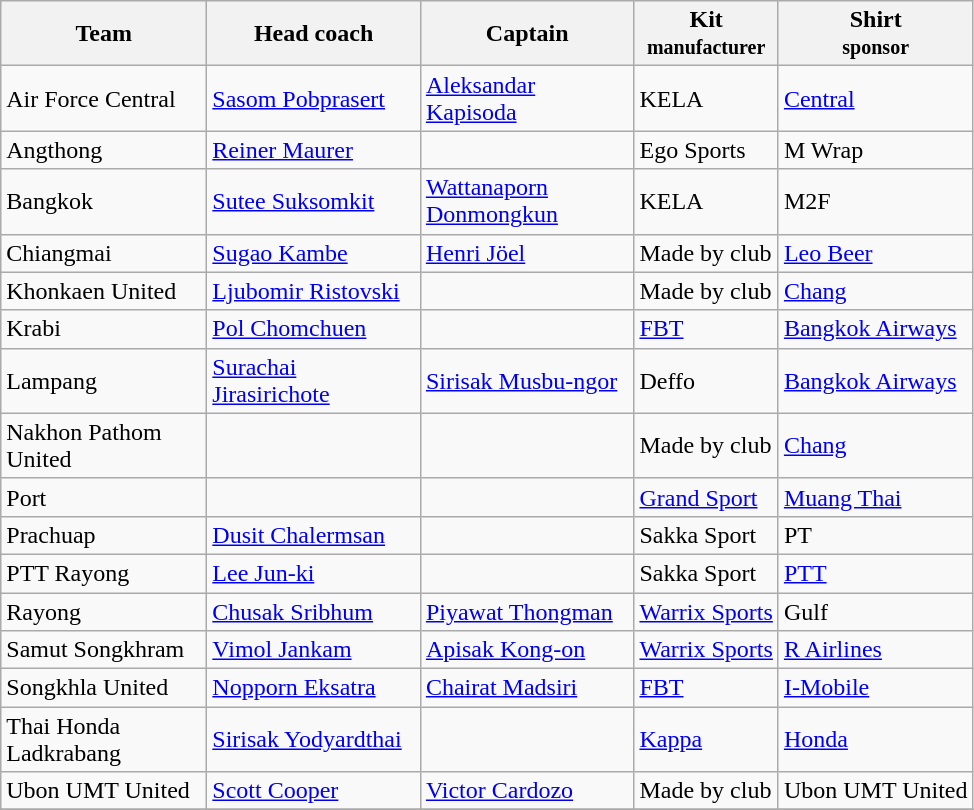<table class="wikitable sortable" style="text-align: left;">
<tr>
<th width="130">Team</th>
<th width="135">Head coach</th>
<th width="135">Captain</th>
<th>Kit<br><small>manufacturer</small></th>
<th>Shirt<br><small>sponsor</small></th>
</tr>
<tr>
<td>Air Force Central</td>
<td> <a href='#'>Sasom Pobprasert</a></td>
<td> <a href='#'>Aleksandar Kapisoda</a></td>
<td>KELA</td>
<td><a href='#'>Central</a></td>
</tr>
<tr>
<td>Angthong</td>
<td> <a href='#'>Reiner Maurer</a></td>
<td> </td>
<td>Ego Sports</td>
<td>M Wrap</td>
</tr>
<tr>
<td>Bangkok</td>
<td> <a href='#'>Sutee Suksomkit</a></td>
<td> <a href='#'>Wattanaporn Donmongkun</a></td>
<td>KELA</td>
<td>M2F</td>
</tr>
<tr>
<td>Chiangmai</td>
<td> <a href='#'>Sugao Kambe</a></td>
<td> <a href='#'>Henri Jöel</a></td>
<td>Made by club</td>
<td><a href='#'>Leo Beer</a></td>
</tr>
<tr>
<td>Khonkaen United</td>
<td> <a href='#'>Ljubomir Ristovski</a></td>
<td> </td>
<td>Made by club</td>
<td><a href='#'>Chang</a></td>
</tr>
<tr>
<td>Krabi</td>
<td> <a href='#'>Pol Chomchuen</a></td>
<td> </td>
<td><a href='#'>FBT</a></td>
<td><a href='#'>Bangkok Airways</a></td>
</tr>
<tr>
<td>Lampang</td>
<td> <a href='#'>Surachai Jirasirichote</a></td>
<td> <a href='#'>Sirisak Musbu-ngor</a></td>
<td>Deffo</td>
<td><a href='#'>Bangkok Airways</a></td>
</tr>
<tr>
<td>Nakhon Pathom United</td>
<td> </td>
<td> </td>
<td>Made by club</td>
<td><a href='#'>Chang</a></td>
</tr>
<tr>
<td>Port</td>
<td> </td>
<td> </td>
<td><a href='#'>Grand Sport</a></td>
<td><a href='#'>Muang Thai</a></td>
</tr>
<tr>
<td>Prachuap</td>
<td> <a href='#'>Dusit Chalermsan</a></td>
<td> </td>
<td>Sakka Sport</td>
<td>PT</td>
</tr>
<tr>
<td>PTT Rayong</td>
<td> <a href='#'>Lee Jun-ki</a></td>
<td> </td>
<td>Sakka Sport</td>
<td><a href='#'>PTT</a></td>
</tr>
<tr>
<td>Rayong</td>
<td> <a href='#'>Chusak Sribhum</a></td>
<td> <a href='#'>Piyawat Thongman</a></td>
<td><a href='#'>Warrix Sports</a></td>
<td>Gulf</td>
</tr>
<tr>
<td>Samut Songkhram</td>
<td> <a href='#'>Vimol Jankam</a></td>
<td> <a href='#'>Apisak Kong-on</a></td>
<td><a href='#'>Warrix Sports</a></td>
<td><a href='#'>R Airlines</a></td>
</tr>
<tr>
<td>Songkhla United</td>
<td> <a href='#'>Nopporn Eksatra</a></td>
<td> <a href='#'>Chairat Madsiri</a></td>
<td><a href='#'>FBT</a></td>
<td><a href='#'>I-Mobile</a></td>
</tr>
<tr>
<td>Thai Honda Ladkrabang</td>
<td> <a href='#'>Sirisak Yodyardthai</a></td>
<td> </td>
<td><a href='#'>Kappa</a></td>
<td><a href='#'>Honda</a></td>
</tr>
<tr>
<td>Ubon UMT United</td>
<td>  <a href='#'>Scott Cooper</a></td>
<td> <a href='#'>Victor Cardozo</a></td>
<td>Made by club</td>
<td>Ubon UMT United</td>
</tr>
<tr>
</tr>
</table>
